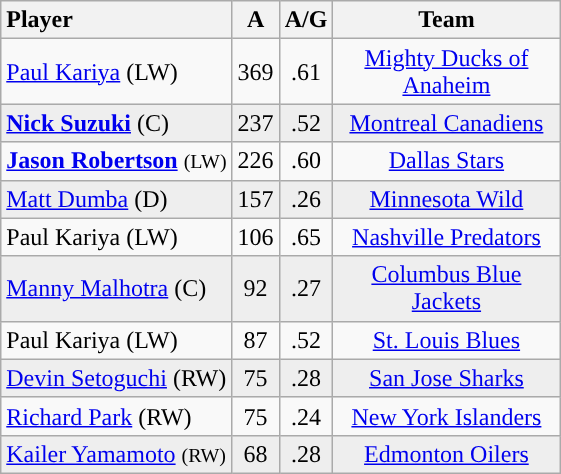<table class="wikitable sortable" style="text-align:center">
<tr>
<th style="text-align:left;">Player</th>
<th>A</th>
<th>A/G</th>
<th scope="col" style="width:144px;">Team</th>
</tr>
<tr>
<td style="text-align:left;"> <a href='#'>Paul Kariya</a> (LW)</td>
<td>369</td>
<td>.61</td>
<td><a href='#'>Mighty Ducks of Anaheim</a></td>
</tr>
<tr style="background:#eee;">
<td style="text-align:left;"> <strong><a href='#'>Nick Suzuki</a></strong> (C)</td>
<td>237</td>
<td>.52</td>
<td><a href='#'>Montreal Canadiens</a></td>
</tr>
<tr>
<td style="text-align:left;"> <strong><a href='#'>Jason Robertson</a></strong> <small>(LW)</small></td>
<td>226</td>
<td>.60</td>
<td><a href='#'>Dallas Stars</a></td>
</tr>
<tr style="background:#eee;">
<td style="text-align:left;"> <a href='#'>Matt Dumba</a> (D)</td>
<td>157</td>
<td>.26</td>
<td><a href='#'>Minnesota Wild</a></td>
</tr>
<tr>
<td style="text-align:left;"> Paul Kariya (LW)</td>
<td>106</td>
<td>.65</td>
<td><a href='#'>Nashville Predators</a></td>
</tr>
<tr style="background:#eee;">
<td style="text-align:left;"> <a href='#'>Manny Malhotra</a> (C)</td>
<td>92</td>
<td>.27</td>
<td><a href='#'>Columbus Blue Jackets</a></td>
</tr>
<tr>
<td style="text-align:left;"> Paul Kariya (LW)</td>
<td>87</td>
<td>.52</td>
<td><a href='#'>St. Louis Blues</a></td>
</tr>
<tr " style="background:#eee;">
<td style="text-align:left;"> <a href='#'>Devin Setoguchi</a> (RW)</td>
<td>75</td>
<td>.28</td>
<td><a href='#'>San Jose Sharks</a></td>
</tr>
<tr>
<td style="text-align:left;"> <a href='#'>Richard Park</a> (RW)</td>
<td>75</td>
<td>.24</td>
<td><a href='#'>New York Islanders</a></td>
</tr>
<tr style="background:#eee;">
<td style="text-align:left;"> <a href='#'>Kailer Yamamoto</a> <small>(RW)</small></td>
<td>68</td>
<td>.28</td>
<td><a href='#'>Edmonton Oilers</a></td>
</tr>
</table>
